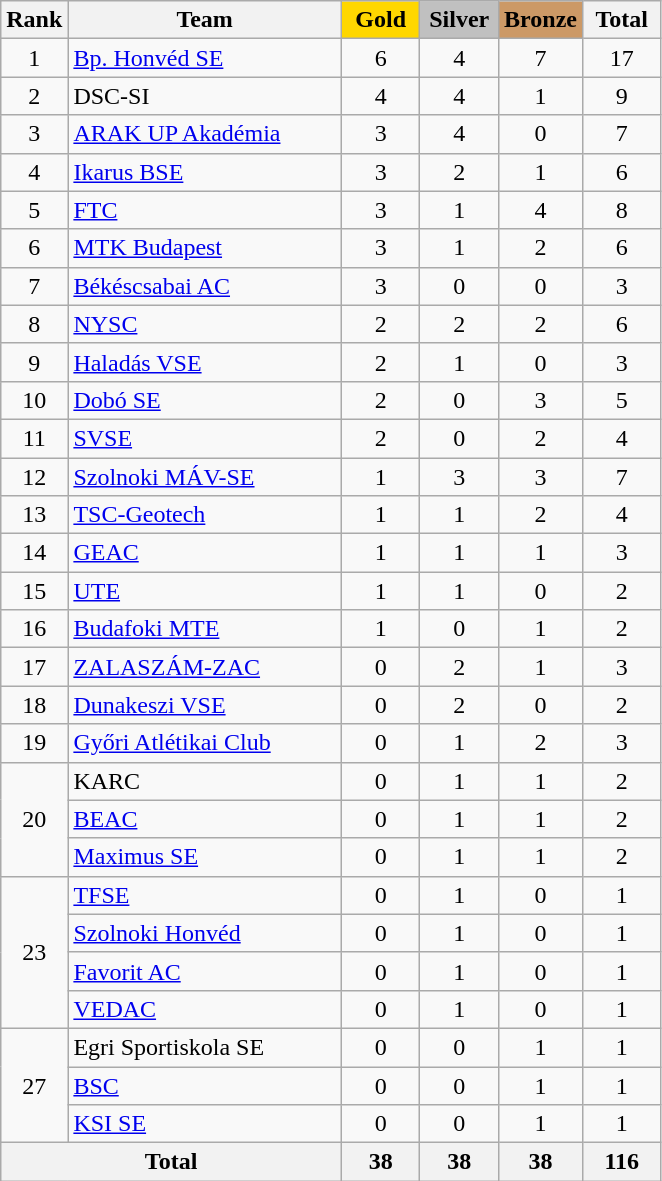<table class="wikitable sortable" style="text-align:center">
<tr>
<th>Rank</th>
<th width="175">Team</th>
<th width=45; style="background-color:gold;">Gold</th>
<th width=45; style="background-color:silver;">Silver</th>
<th width=45; style="background-color:#cc9966;">Bronze</th>
<th width="45">Total</th>
</tr>
<tr>
<td>1</td>
<td align=left><a href='#'>Bp. Honvéd SE</a></td>
<td>6</td>
<td>4</td>
<td>7</td>
<td>17</td>
</tr>
<tr>
<td>2</td>
<td align=left>DSC-SI</td>
<td>4</td>
<td>4</td>
<td>1</td>
<td>9</td>
</tr>
<tr>
<td>3</td>
<td align=left><a href='#'>ARAK UP Akadémia</a></td>
<td>3</td>
<td>4</td>
<td>0</td>
<td>7</td>
</tr>
<tr>
<td>4</td>
<td align=left><a href='#'>Ikarus BSE</a></td>
<td>3</td>
<td>2</td>
<td>1</td>
<td>6</td>
</tr>
<tr>
<td>5</td>
<td align=left><a href='#'>FTC</a></td>
<td>3</td>
<td>1</td>
<td>4</td>
<td>8</td>
</tr>
<tr>
<td>6</td>
<td align=left><a href='#'>MTK Budapest</a></td>
<td>3</td>
<td>1</td>
<td>2</td>
<td>6</td>
</tr>
<tr>
<td>7</td>
<td align=left><a href='#'>Békéscsabai AC</a></td>
<td>3</td>
<td>0</td>
<td>0</td>
<td>3</td>
</tr>
<tr>
<td>8</td>
<td align=left><a href='#'>NYSC</a></td>
<td>2</td>
<td>2</td>
<td>2</td>
<td>6</td>
</tr>
<tr>
<td>9</td>
<td align=left><a href='#'>Haladás VSE</a></td>
<td>2</td>
<td>1</td>
<td>0</td>
<td>3</td>
</tr>
<tr>
<td>10</td>
<td align=left><a href='#'>Dobó SE</a></td>
<td>2</td>
<td>0</td>
<td>3</td>
<td>5</td>
</tr>
<tr>
<td>11</td>
<td align=left><a href='#'>SVSE</a></td>
<td>2</td>
<td>0</td>
<td>2</td>
<td>4</td>
</tr>
<tr>
<td>12</td>
<td align=left><a href='#'>Szolnoki MÁV-SE</a></td>
<td>1</td>
<td>3</td>
<td>3</td>
<td>7</td>
</tr>
<tr>
<td>13</td>
<td align=left><a href='#'>TSC-Geotech</a></td>
<td>1</td>
<td>1</td>
<td>2</td>
<td>4</td>
</tr>
<tr>
<td>14</td>
<td align=left><a href='#'>GEAC</a></td>
<td>1</td>
<td>1</td>
<td>1</td>
<td>3</td>
</tr>
<tr>
<td>15</td>
<td align=left><a href='#'>UTE</a></td>
<td>1</td>
<td>1</td>
<td>0</td>
<td>2</td>
</tr>
<tr>
<td>16</td>
<td align=left><a href='#'>Budafoki MTE</a></td>
<td>1</td>
<td>0</td>
<td>1</td>
<td>2</td>
</tr>
<tr>
<td>17</td>
<td align=left><a href='#'>ZALASZÁM-ZAC</a></td>
<td>0</td>
<td>2</td>
<td>1</td>
<td>3</td>
</tr>
<tr>
<td>18</td>
<td align=left><a href='#'>Dunakeszi VSE</a></td>
<td>0</td>
<td>2</td>
<td>0</td>
<td>2</td>
</tr>
<tr>
<td>19</td>
<td align=left><a href='#'>Győri Atlétikai Club</a></td>
<td>0</td>
<td>1</td>
<td>2</td>
<td>3</td>
</tr>
<tr>
<td rowspan="3">20</td>
<td align=left>KARC</td>
<td>0</td>
<td>1</td>
<td>1</td>
<td>2</td>
</tr>
<tr>
<td align=left><a href='#'>BEAC</a></td>
<td>0</td>
<td>1</td>
<td>1</td>
<td>2</td>
</tr>
<tr>
<td align=left><a href='#'>Maximus SE</a></td>
<td>0</td>
<td>1</td>
<td>1</td>
<td>2</td>
</tr>
<tr>
<td rowspan="4">23</td>
<td align=left><a href='#'>TFSE</a></td>
<td>0</td>
<td>1</td>
<td>0</td>
<td>1</td>
</tr>
<tr>
<td align=left><a href='#'>Szolnoki Honvéd</a></td>
<td>0</td>
<td>1</td>
<td>0</td>
<td>1</td>
</tr>
<tr>
<td align=left><a href='#'>Favorit AC</a></td>
<td>0</td>
<td>1</td>
<td>0</td>
<td>1</td>
</tr>
<tr>
<td align=left><a href='#'>VEDAC</a></td>
<td>0</td>
<td>1</td>
<td>0</td>
<td>1</td>
</tr>
<tr>
<td rowspan="3">27</td>
<td align=left>Egri Sportiskola SE</td>
<td>0</td>
<td>0</td>
<td>1</td>
<td>1</td>
</tr>
<tr>
<td align=left><a href='#'>BSC</a></td>
<td>0</td>
<td>0</td>
<td>1</td>
<td>1</td>
</tr>
<tr>
<td align=left><a href='#'>KSI SE</a></td>
<td>0</td>
<td>0</td>
<td>1</td>
<td>1</td>
</tr>
<tr>
<th colspan="2">Total</th>
<th>38</th>
<th>38</th>
<th>38</th>
<th>116</th>
</tr>
</table>
